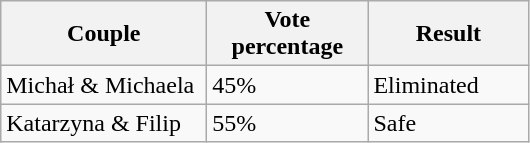<table class="wikitable">
<tr>
<th style="width:130px;">Couple</th>
<th style="width:100px;">Vote percentage</th>
<th style="width:100px;">Result</th>
</tr>
<tr>
<td>Michał & Michaela</td>
<td>45%</td>
<td>Eliminated</td>
</tr>
<tr>
<td>Katarzyna & Filip</td>
<td>55%</td>
<td>Safe</td>
</tr>
</table>
